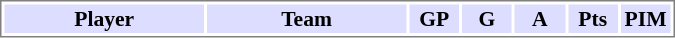<table cellpadding="0">
<tr align="left" style="vertical-align: top">
<td></td>
<td><br><table cellpadding="1" width="450px" style="font-size: 90%; border: 1px solid gray;">
<tr>
<th bgcolor="#DDDDFF" width="30%">Player</th>
<th bgcolor="#DDDDFF" width="30%">Team</th>
<th bgcolor="#DDDDFF" width="7.5%">GP</th>
<th bgcolor="#DDDDFF" width="7.5%">G</th>
<th bgcolor="#DDDDFF" width="7.5%">A</th>
<th bgcolor="#DDDDFF" width="7.5%">Pts</th>
<th bgcolor="#DDDDFF" width="7.5%">PIM</th>
</tr>
</table>
</td>
</tr>
</table>
